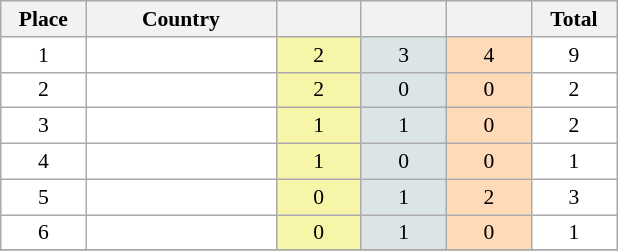<table class=wikitable style="border:1px solid #AAAAAA;font-size:90%">
<tr bgcolor="#EFEFEF">
<th width=50>Place</th>
<th width=120>Country</th>
<th width=50></th>
<th width=50></th>
<th width=50></th>
<th width=50>Total</th>
</tr>
<tr align="center" valign="top" bgcolor="#FFFFFF">
<td>1</td>
<td align="left"></td>
<td style="background:#F7F6A8;">2</td>
<td style="background:#DCE5E5;">3</td>
<td style="background:#FFDAB9;">4</td>
<td>9</td>
</tr>
<tr align="center" valign="top" bgcolor="#FFFFFF">
<td>2</td>
<td align="left"></td>
<td style="background:#F7F6A8;">2</td>
<td style="background:#DCE5E5;">0</td>
<td style="background:#FFDAB9;">0</td>
<td>2</td>
</tr>
<tr align="center" valign="top" bgcolor="#FFFFFF">
<td>3</td>
<td align="left"></td>
<td style="background:#F7F6A8;">1</td>
<td style="background:#DCE5E5;">1</td>
<td style="background:#FFDAB9;">0</td>
<td>2</td>
</tr>
<tr align="center" valign="top" bgcolor="#FFFFFF">
<td>4</td>
<td align="left"></td>
<td style="background:#F7F6A8;">1</td>
<td style="background:#DCE5E5;">0</td>
<td style="background:#FFDAB9;">0</td>
<td>1</td>
</tr>
<tr align="center" valign="top" bgcolor="#FFFFFF">
<td>5</td>
<td align="left"></td>
<td style="background:#F7F6A8;">0</td>
<td style="background:#DCE5E5;">1</td>
<td style="background:#FFDAB9;">2</td>
<td>3</td>
</tr>
<tr align="center" valign="top" bgcolor="#FFFFFF">
<td>6</td>
<td align="left"></td>
<td style="background:#F7F6A8;">0</td>
<td style="background:#DCE5E5;">1</td>
<td style="background:#FFDAB9;">0</td>
<td>1</td>
</tr>
<tr align="center" valign="top" bgcolor="#FFFFFF">
</tr>
</table>
